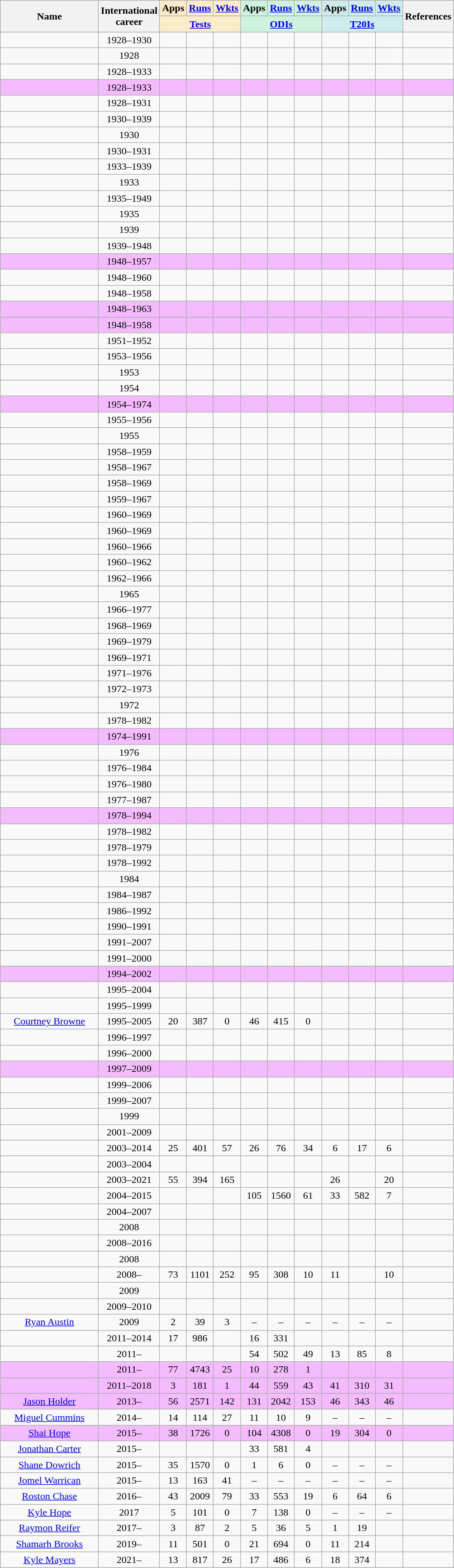<table class="wikitable sortable" style="text-align: center;">
<tr>
<th style="width:150px" rowspan="2">Name</th>
<th rowspan="2">International<br>career</th>
<th style="background:#faecc8">Apps</th>
<th style="background:#faecc8"><a href='#'>Runs</a></th>
<th style="background:#faecc8"><a href='#'>Wkts</a></th>
<th style="background:#cef2e0">Apps</th>
<th style="background:#cef2e0"><a href='#'>Runs</a></th>
<th style="background:#cef2e0"><a href='#'>Wkts</a></th>
<th style="background:#CFECEC">Apps</th>
<th style="background:#CFECEC"><a href='#'>Runs</a></th>
<th style="background:#CFECEC"><a href='#'>Wkts</a></th>
<th class="unsortable" rowspan="2">References</th>
</tr>
<tr class="unsortable">
<th colspan="3" style="background:#faecc8"><a href='#'>Tests</a></th>
<th colspan="3" style="background:#cef2e0"><a href='#'>ODIs</a></th>
<th colspan="3" style="background:#CFECEC"><a href='#'>T20Is</a></th>
</tr>
<tr>
<td></td>
<td>1928–1930</td>
<td></td>
<td></td>
<td></td>
<td></td>
<td></td>
<td></td>
<td></td>
<td></td>
<td></td>
<td></td>
</tr>
<tr>
<td></td>
<td>1928</td>
<td></td>
<td></td>
<td></td>
<td></td>
<td></td>
<td></td>
<td></td>
<td></td>
<td></td>
<td></td>
</tr>
<tr>
<td></td>
<td>1928–1933</td>
<td></td>
<td></td>
<td></td>
<td></td>
<td></td>
<td></td>
<td></td>
<td></td>
<td></td>
<td></td>
</tr>
<tr bgcolor="#F4BBFF">
<td></td>
<td>1928–1933</td>
<td></td>
<td></td>
<td></td>
<td></td>
<td></td>
<td></td>
<td></td>
<td></td>
<td></td>
<td></td>
</tr>
<tr>
<td></td>
<td>1928–1931</td>
<td></td>
<td></td>
<td></td>
<td></td>
<td></td>
<td></td>
<td></td>
<td></td>
<td></td>
<td></td>
</tr>
<tr>
<td></td>
<td>1930–1939</td>
<td></td>
<td></td>
<td></td>
<td></td>
<td></td>
<td></td>
<td></td>
<td></td>
<td></td>
<td></td>
</tr>
<tr>
<td></td>
<td>1930</td>
<td></td>
<td></td>
<td></td>
<td></td>
<td></td>
<td></td>
<td></td>
<td></td>
<td></td>
<td></td>
</tr>
<tr>
<td></td>
<td>1930–1931</td>
<td></td>
<td></td>
<td></td>
<td></td>
<td></td>
<td></td>
<td></td>
<td></td>
<td></td>
<td></td>
</tr>
<tr>
<td></td>
<td>1933–1939</td>
<td></td>
<td></td>
<td></td>
<td></td>
<td></td>
<td></td>
<td></td>
<td></td>
<td></td>
<td></td>
</tr>
<tr>
<td></td>
<td>1933</td>
<td></td>
<td></td>
<td></td>
<td></td>
<td></td>
<td></td>
<td></td>
<td></td>
<td></td>
<td></td>
</tr>
<tr>
<td></td>
<td>1935–1949</td>
<td></td>
<td></td>
<td></td>
<td></td>
<td></td>
<td></td>
<td></td>
<td></td>
<td></td>
<td></td>
</tr>
<tr>
<td></td>
<td>1935</td>
<td></td>
<td></td>
<td></td>
<td></td>
<td></td>
<td></td>
<td></td>
<td></td>
<td></td>
<td></td>
</tr>
<tr>
<td></td>
<td>1939</td>
<td></td>
<td></td>
<td></td>
<td></td>
<td></td>
<td></td>
<td></td>
<td></td>
<td></td>
<td></td>
</tr>
<tr>
<td></td>
<td>1939–1948</td>
<td></td>
<td></td>
<td></td>
<td></td>
<td></td>
<td></td>
<td></td>
<td></td>
<td></td>
<td></td>
</tr>
<tr bgcolor="#F4BBFF">
<td></td>
<td>1948–1957</td>
<td></td>
<td></td>
<td></td>
<td></td>
<td></td>
<td></td>
<td></td>
<td></td>
<td></td>
<td></td>
</tr>
<tr>
<td></td>
<td>1948–1960</td>
<td></td>
<td></td>
<td></td>
<td></td>
<td></td>
<td></td>
<td></td>
<td></td>
<td></td>
<td></td>
</tr>
<tr>
<td></td>
<td>1948–1958</td>
<td></td>
<td></td>
<td></td>
<td></td>
<td></td>
<td></td>
<td></td>
<td></td>
<td></td>
<td></td>
</tr>
<tr bgcolor="#F4BBFF">
<td></td>
<td>1948–1963</td>
<td></td>
<td></td>
<td></td>
<td></td>
<td></td>
<td></td>
<td></td>
<td></td>
<td></td>
<td></td>
</tr>
<tr bgcolor="#F4BBFF">
<td></td>
<td>1948–1958</td>
<td></td>
<td></td>
<td></td>
<td></td>
<td></td>
<td></td>
<td></td>
<td></td>
<td></td>
<td></td>
</tr>
<tr>
<td></td>
<td>1951–1952</td>
<td></td>
<td></td>
<td></td>
<td></td>
<td></td>
<td></td>
<td></td>
<td></td>
<td></td>
<td></td>
</tr>
<tr>
<td></td>
<td>1953–1956</td>
<td></td>
<td></td>
<td></td>
<td></td>
<td></td>
<td></td>
<td></td>
<td></td>
<td></td>
<td></td>
</tr>
<tr>
<td></td>
<td>1953</td>
<td></td>
<td></td>
<td></td>
<td></td>
<td></td>
<td></td>
<td></td>
<td></td>
<td></td>
<td></td>
</tr>
<tr>
<td></td>
<td>1954</td>
<td></td>
<td></td>
<td></td>
<td></td>
<td></td>
<td></td>
<td></td>
<td></td>
<td></td>
<td></td>
</tr>
<tr bgcolor="#F4BBFF">
<td></td>
<td>1954–1974</td>
<td></td>
<td></td>
<td></td>
<td></td>
<td></td>
<td></td>
<td></td>
<td></td>
<td></td>
<td></td>
</tr>
<tr>
<td></td>
<td>1955–1956</td>
<td></td>
<td></td>
<td></td>
<td></td>
<td></td>
<td></td>
<td></td>
<td></td>
<td></td>
<td></td>
</tr>
<tr>
<td></td>
<td>1955</td>
<td></td>
<td></td>
<td></td>
<td></td>
<td></td>
<td></td>
<td></td>
<td></td>
<td></td>
<td></td>
</tr>
<tr>
<td></td>
<td>1958–1959</td>
<td></td>
<td></td>
<td></td>
<td></td>
<td></td>
<td></td>
<td></td>
<td></td>
<td></td>
<td></td>
</tr>
<tr>
<td></td>
<td>1958–1967</td>
<td></td>
<td></td>
<td></td>
<td></td>
<td></td>
<td></td>
<td></td>
<td></td>
<td></td>
<td></td>
</tr>
<tr>
<td></td>
<td>1958–1969</td>
<td></td>
<td></td>
<td></td>
<td></td>
<td></td>
<td></td>
<td></td>
<td></td>
<td></td>
<td></td>
</tr>
<tr>
<td></td>
<td>1959–1967</td>
<td></td>
<td></td>
<td></td>
<td></td>
<td></td>
<td></td>
<td></td>
<td></td>
<td></td>
<td></td>
</tr>
<tr>
<td></td>
<td>1960–1969</td>
<td></td>
<td></td>
<td></td>
<td></td>
<td></td>
<td></td>
<td></td>
<td></td>
<td></td>
<td></td>
</tr>
<tr>
<td></td>
<td>1960–1969</td>
<td></td>
<td></td>
<td></td>
<td></td>
<td></td>
<td></td>
<td></td>
<td></td>
<td></td>
<td></td>
</tr>
<tr>
<td></td>
<td>1960–1966</td>
<td></td>
<td></td>
<td></td>
<td></td>
<td></td>
<td></td>
<td></td>
<td></td>
<td></td>
<td></td>
</tr>
<tr>
<td></td>
<td>1960–1962</td>
<td></td>
<td></td>
<td></td>
<td></td>
<td></td>
<td></td>
<td></td>
<td></td>
<td></td>
<td></td>
</tr>
<tr>
<td></td>
<td>1962–1966</td>
<td></td>
<td></td>
<td></td>
<td></td>
<td></td>
<td></td>
<td></td>
<td></td>
<td></td>
<td></td>
</tr>
<tr>
<td></td>
<td>1965</td>
<td></td>
<td></td>
<td></td>
<td></td>
<td></td>
<td></td>
<td></td>
<td></td>
<td></td>
<td></td>
</tr>
<tr>
<td></td>
<td>1966–1977</td>
<td></td>
<td></td>
<td></td>
<td></td>
<td></td>
<td></td>
<td></td>
<td></td>
<td></td>
<td></td>
</tr>
<tr>
<td></td>
<td>1968–1969</td>
<td></td>
<td></td>
<td></td>
<td></td>
<td></td>
<td></td>
<td></td>
<td></td>
<td></td>
<td></td>
</tr>
<tr>
<td></td>
<td>1969–1979</td>
<td></td>
<td></td>
<td></td>
<td></td>
<td></td>
<td></td>
<td></td>
<td></td>
<td></td>
<td></td>
</tr>
<tr>
<td></td>
<td>1969–1971</td>
<td></td>
<td></td>
<td></td>
<td></td>
<td></td>
<td></td>
<td></td>
<td></td>
<td></td>
<td></td>
</tr>
<tr>
<td></td>
<td>1971–1976</td>
<td></td>
<td></td>
<td></td>
<td></td>
<td></td>
<td></td>
<td></td>
<td></td>
<td></td>
<td></td>
</tr>
<tr>
<td></td>
<td>1972–1973</td>
<td></td>
<td></td>
<td></td>
<td></td>
<td></td>
<td></td>
<td></td>
<td></td>
<td></td>
<td></td>
</tr>
<tr>
<td></td>
<td>1972</td>
<td></td>
<td></td>
<td></td>
<td></td>
<td></td>
<td></td>
<td></td>
<td></td>
<td></td>
<td></td>
</tr>
<tr>
<td></td>
<td>1978–1982</td>
<td></td>
<td></td>
<td></td>
<td></td>
<td></td>
<td></td>
<td></td>
<td></td>
<td></td>
<td></td>
</tr>
<tr bgcolor="#F4BBFF">
<td></td>
<td>1974–1991</td>
<td></td>
<td></td>
<td></td>
<td></td>
<td></td>
<td></td>
<td></td>
<td></td>
<td></td>
<td></td>
</tr>
<tr>
<td></td>
<td>1976</td>
<td></td>
<td></td>
<td></td>
<td></td>
<td></td>
<td></td>
<td></td>
<td></td>
<td></td>
<td></td>
</tr>
<tr>
<td></td>
<td>1976–1984</td>
<td></td>
<td></td>
<td></td>
<td></td>
<td></td>
<td></td>
<td></td>
<td></td>
<td></td>
<td></td>
</tr>
<tr>
<td></td>
<td>1976–1980</td>
<td></td>
<td></td>
<td></td>
<td></td>
<td></td>
<td></td>
<td></td>
<td></td>
<td></td>
<td></td>
</tr>
<tr>
<td></td>
<td>1977–1987</td>
<td></td>
<td></td>
<td></td>
<td></td>
<td></td>
<td></td>
<td></td>
<td></td>
<td></td>
<td></td>
</tr>
<tr bgcolor="#F4BBFF">
<td></td>
<td>1978–1994</td>
<td></td>
<td></td>
<td></td>
<td></td>
<td></td>
<td></td>
<td></td>
<td></td>
<td></td>
<td></td>
</tr>
<tr>
<td></td>
<td>1978–1982</td>
<td></td>
<td></td>
<td></td>
<td></td>
<td></td>
<td></td>
<td></td>
<td></td>
<td></td>
<td></td>
</tr>
<tr>
<td></td>
<td>1978–1979</td>
<td></td>
<td></td>
<td></td>
<td></td>
<td></td>
<td></td>
<td></td>
<td></td>
<td></td>
<td></td>
</tr>
<tr>
<td></td>
<td>1978–1992</td>
<td></td>
<td></td>
<td></td>
<td></td>
<td></td>
<td></td>
<td></td>
<td></td>
<td></td>
<td></td>
</tr>
<tr>
<td></td>
<td>1984</td>
<td></td>
<td></td>
<td></td>
<td></td>
<td></td>
<td></td>
<td></td>
<td></td>
<td></td>
<td></td>
</tr>
<tr>
<td></td>
<td>1984–1987</td>
<td></td>
<td></td>
<td></td>
<td></td>
<td></td>
<td></td>
<td></td>
<td></td>
<td></td>
<td></td>
</tr>
<tr>
<td></td>
<td>1986–1992</td>
<td></td>
<td></td>
<td></td>
<td></td>
<td></td>
<td></td>
<td></td>
<td></td>
<td></td>
<td></td>
</tr>
<tr>
<td></td>
<td>1990–1991</td>
<td></td>
<td></td>
<td></td>
<td></td>
<td></td>
<td></td>
<td></td>
<td></td>
<td></td>
<td></td>
</tr>
<tr>
<td></td>
<td>1991–2007</td>
<td></td>
<td></td>
<td></td>
<td></td>
<td></td>
<td></td>
<td></td>
<td></td>
<td></td>
<td></td>
</tr>
<tr>
<td></td>
<td>1991–2000</td>
<td></td>
<td></td>
<td></td>
<td></td>
<td></td>
<td></td>
<td></td>
<td></td>
<td></td>
<td></td>
</tr>
<tr bgcolor="#F4BBFF">
<td></td>
<td>1994–2002</td>
<td></td>
<td></td>
<td></td>
<td></td>
<td></td>
<td></td>
<td></td>
<td></td>
<td></td>
<td></td>
</tr>
<tr>
<td></td>
<td>1995–2004</td>
<td></td>
<td></td>
<td></td>
<td></td>
<td></td>
<td></td>
<td></td>
<td></td>
<td></td>
<td></td>
</tr>
<tr>
<td></td>
<td>1995–1999</td>
<td></td>
<td></td>
<td></td>
<td></td>
<td></td>
<td></td>
<td></td>
<td></td>
<td></td>
<td></td>
</tr>
<tr>
<td><a href='#'>Courtney Browne</a></td>
<td>1995–2005</td>
<td>20</td>
<td>387</td>
<td>0</td>
<td>46</td>
<td>415</td>
<td>0</td>
<td></td>
<td></td>
<td></td>
<td></td>
</tr>
<tr>
<td></td>
<td>1996–1997</td>
<td></td>
<td></td>
<td></td>
<td></td>
<td></td>
<td></td>
<td></td>
<td></td>
<td></td>
<td></td>
</tr>
<tr>
<td></td>
<td>1996–2000</td>
<td></td>
<td></td>
<td></td>
<td></td>
<td></td>
<td></td>
<td></td>
<td></td>
<td></td>
<td></td>
</tr>
<tr bgcolor="#F4BBFF">
<td></td>
<td>1997–2009</td>
<td></td>
<td></td>
<td></td>
<td></td>
<td></td>
<td></td>
<td></td>
<td></td>
<td></td>
<td></td>
</tr>
<tr>
<td></td>
<td>1999–2006</td>
<td></td>
<td></td>
<td></td>
<td></td>
<td></td>
<td></td>
<td></td>
<td></td>
<td></td>
<td></td>
</tr>
<tr>
<td></td>
<td>1999–2007</td>
<td></td>
<td></td>
<td></td>
<td></td>
<td></td>
<td></td>
<td></td>
<td></td>
<td></td>
<td></td>
</tr>
<tr>
<td></td>
<td>1999</td>
<td></td>
<td></td>
<td></td>
<td></td>
<td></td>
<td></td>
<td></td>
<td></td>
<td></td>
<td></td>
</tr>
<tr>
<td></td>
<td>2001–2009</td>
<td></td>
<td></td>
<td></td>
<td></td>
<td></td>
<td></td>
<td></td>
<td></td>
<td></td>
<td></td>
</tr>
<tr>
<td></td>
<td>2003–2014</td>
<td>25</td>
<td>401</td>
<td>57</td>
<td>26</td>
<td>76</td>
<td>34</td>
<td>6</td>
<td>17</td>
<td>6</td>
<td></td>
</tr>
<tr>
<td></td>
<td>2003–2004</td>
<td></td>
<td></td>
<td></td>
<td></td>
<td></td>
<td></td>
<td></td>
<td></td>
<td></td>
<td></td>
</tr>
<tr>
<td></td>
<td>2003–2021</td>
<td>55</td>
<td>394</td>
<td>165</td>
<td></td>
<td></td>
<td></td>
<td>26</td>
<td></td>
<td>20</td>
<td></td>
</tr>
<tr>
<td></td>
<td>2004–2015</td>
<td></td>
<td></td>
<td></td>
<td>105</td>
<td>1560</td>
<td>61</td>
<td>33</td>
<td>582</td>
<td>7</td>
<td></td>
</tr>
<tr>
<td></td>
<td>2004–2007</td>
<td></td>
<td></td>
<td></td>
<td></td>
<td></td>
<td></td>
<td></td>
<td></td>
<td></td>
<td></td>
</tr>
<tr>
<td></td>
<td>2008</td>
<td></td>
<td></td>
<td></td>
<td></td>
<td></td>
<td></td>
<td></td>
<td></td>
<td></td>
<td></td>
</tr>
<tr>
<td></td>
<td>2008–2016</td>
<td></td>
<td></td>
<td></td>
<td></td>
<td></td>
<td></td>
<td></td>
<td></td>
<td></td>
<td></td>
</tr>
<tr>
<td></td>
<td>2008</td>
<td></td>
<td></td>
<td></td>
<td></td>
<td></td>
<td></td>
<td></td>
<td></td>
<td></td>
<td></td>
</tr>
<tr>
<td></td>
<td>2008–</td>
<td>73</td>
<td>1101</td>
<td>252</td>
<td>95</td>
<td>308</td>
<td>10</td>
<td>11</td>
<td></td>
<td>10</td>
<td></td>
</tr>
<tr>
<td></td>
<td>2009</td>
<td></td>
<td></td>
<td></td>
<td></td>
<td></td>
<td></td>
<td></td>
<td></td>
<td></td>
<td></td>
</tr>
<tr>
<td></td>
<td>2009–2010</td>
<td></td>
<td></td>
<td></td>
<td></td>
<td></td>
<td></td>
<td></td>
<td></td>
<td></td>
<td></td>
</tr>
<tr>
<td><a href='#'>Ryan Austin</a></td>
<td>2009</td>
<td>2</td>
<td>39</td>
<td>3</td>
<td>–</td>
<td>–</td>
<td>–</td>
<td>–</td>
<td>–</td>
<td>–</td>
<td></td>
</tr>
<tr>
<td></td>
<td>2011–2014</td>
<td>17</td>
<td>986</td>
<td></td>
<td>16</td>
<td>331</td>
<td></td>
<td></td>
<td></td>
<td></td>
<td></td>
</tr>
<tr>
<td></td>
<td>2011–</td>
<td></td>
<td></td>
<td></td>
<td>54</td>
<td>502</td>
<td>49</td>
<td>13</td>
<td>85</td>
<td>8</td>
<td></td>
</tr>
<tr bgcolor="#F4BBFF">
<td></td>
<td>2011–</td>
<td>77</td>
<td>4743</td>
<td>25</td>
<td>10</td>
<td>278</td>
<td>1</td>
<td></td>
<td></td>
<td></td>
<td></td>
</tr>
<tr bgcolor="#F4BBFF">
<td></td>
<td>2011–2018</td>
<td>3</td>
<td>181</td>
<td>1</td>
<td>44</td>
<td>559</td>
<td>43</td>
<td>41</td>
<td>310</td>
<td>31</td>
<td></td>
</tr>
<tr bgcolor="#F4BBFF">
<td><a href='#'>Jason Holder</a></td>
<td>2013–</td>
<td>56</td>
<td>2571</td>
<td>142</td>
<td>131</td>
<td>2042</td>
<td>153</td>
<td>46</td>
<td>343</td>
<td>46</td>
<td></td>
</tr>
<tr>
<td><a href='#'>Miguel Cummins</a></td>
<td>2014–</td>
<td>14</td>
<td>114</td>
<td>27</td>
<td>11</td>
<td>10</td>
<td>9</td>
<td>–</td>
<td>–</td>
<td>–</td>
<td></td>
</tr>
<tr bgcolor="#F4BBFF">
<td><a href='#'>Shai Hope</a></td>
<td>2015–</td>
<td>38</td>
<td>1726</td>
<td>0</td>
<td>104</td>
<td>4308</td>
<td>0</td>
<td>19</td>
<td>304</td>
<td>0</td>
<td></td>
</tr>
<tr>
<td><a href='#'>Jonathan Carter</a></td>
<td>2015–</td>
<td></td>
<td></td>
<td></td>
<td>33</td>
<td>581</td>
<td>4</td>
<td></td>
<td></td>
<td></td>
<td></td>
</tr>
<tr>
<td><a href='#'>Shane Dowrich</a></td>
<td>2015–</td>
<td>35</td>
<td>1570</td>
<td>0</td>
<td>1</td>
<td>6</td>
<td>0</td>
<td>–</td>
<td>–</td>
<td>–</td>
<td></td>
</tr>
<tr>
<td><a href='#'>Jomel Warrican</a></td>
<td>2015–</td>
<td>13</td>
<td>163</td>
<td>41</td>
<td>–</td>
<td>–</td>
<td>–</td>
<td>–</td>
<td>–</td>
<td>–</td>
<td></td>
</tr>
<tr>
<td><a href='#'>Roston Chase</a></td>
<td>2016–</td>
<td>43</td>
<td>2009</td>
<td>79</td>
<td>33</td>
<td>553</td>
<td>19</td>
<td>6</td>
<td>64</td>
<td>6</td>
<td></td>
</tr>
<tr>
<td><a href='#'>Kyle Hope</a></td>
<td>2017</td>
<td>5</td>
<td>101</td>
<td>0</td>
<td>7</td>
<td>138</td>
<td>0</td>
<td>–</td>
<td>–</td>
<td>–</td>
<td></td>
</tr>
<tr>
<td><a href='#'>Raymon Reifer</a></td>
<td>2017–</td>
<td>3</td>
<td>87</td>
<td>2</td>
<td>5</td>
<td>36</td>
<td>5</td>
<td>1</td>
<td>19</td>
<td></td>
<td></td>
</tr>
<tr>
<td><a href='#'>Shamarh Brooks</a></td>
<td>2019–</td>
<td>11</td>
<td>501</td>
<td>0</td>
<td>21</td>
<td>694</td>
<td>0</td>
<td>11</td>
<td>214</td>
<td></td>
<td></td>
</tr>
<tr>
<td><a href='#'>Kyle Mayers</a></td>
<td>2021–</td>
<td>13</td>
<td>817</td>
<td>26</td>
<td>17</td>
<td>486</td>
<td>6</td>
<td>18</td>
<td>374</td>
<td></td>
<td></td>
</tr>
</table>
